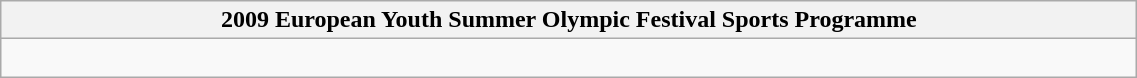<table class="wikitable" style="width: 60%;">
<tr>
<th>2009 European Youth Summer Olympic Festival Sports Programme</th>
</tr>
<tr>
<td><br></td>
</tr>
</table>
